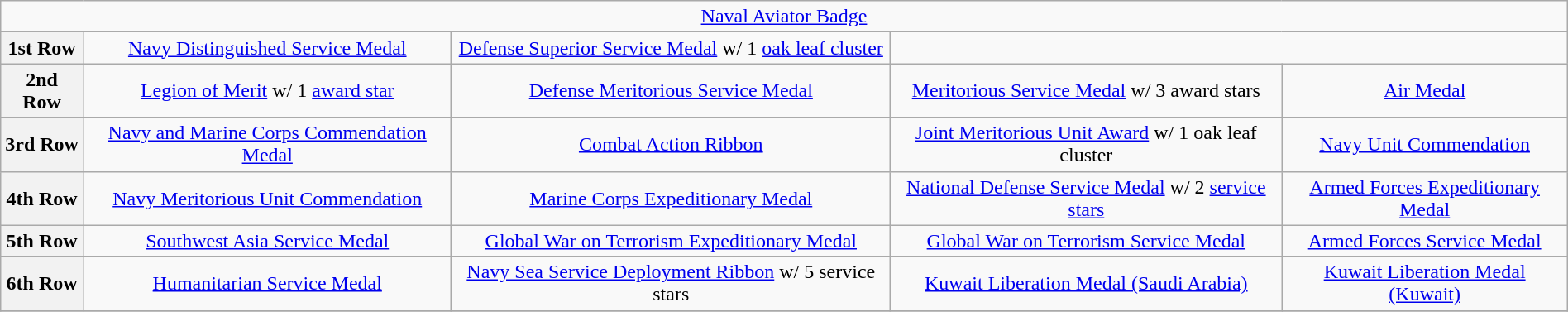<table class="wikitable" style="margin:1em auto; text-align:center;">
<tr>
<td colspan="6"><a href='#'>Naval Aviator Badge</a></td>
</tr>
<tr>
<th>1st Row</th>
<td><a href='#'>Navy Distinguished Service Medal</a></td>
<td><a href='#'>Defense Superior Service Medal</a> w/ 1 <a href='#'>oak leaf cluster</a></td>
</tr>
<tr>
<th>2nd Row</th>
<td><a href='#'>Legion of Merit</a> w/ 1 <a href='#'>award star</a></td>
<td><a href='#'>Defense Meritorious Service Medal</a></td>
<td><a href='#'>Meritorious Service Medal</a> w/ 3 award stars</td>
<td><a href='#'>Air Medal</a></td>
</tr>
<tr>
<th>3rd Row</th>
<td><a href='#'>Navy and Marine Corps Commendation Medal</a></td>
<td><a href='#'>Combat Action Ribbon</a></td>
<td><a href='#'>Joint Meritorious Unit Award</a> w/ 1 oak leaf cluster</td>
<td><a href='#'>Navy Unit Commendation</a></td>
</tr>
<tr>
<th>4th Row</th>
<td><a href='#'>Navy Meritorious Unit Commendation</a></td>
<td><a href='#'>Marine Corps Expeditionary Medal</a></td>
<td><a href='#'>National Defense Service Medal</a> w/ 2 <a href='#'>service stars</a></td>
<td><a href='#'>Armed Forces Expeditionary Medal</a></td>
</tr>
<tr>
<th>5th Row</th>
<td><a href='#'>Southwest Asia Service Medal</a></td>
<td><a href='#'>Global War on Terrorism Expeditionary Medal</a></td>
<td><a href='#'>Global War on Terrorism Service Medal</a></td>
<td><a href='#'>Armed Forces Service Medal</a></td>
</tr>
<tr>
<th>6th Row</th>
<td><a href='#'>Humanitarian Service Medal</a></td>
<td><a href='#'>Navy Sea Service Deployment Ribbon</a> w/ 5 service stars</td>
<td><a href='#'>Kuwait Liberation Medal (Saudi Arabia)</a></td>
<td><a href='#'>Kuwait Liberation Medal (Kuwait)</a></td>
</tr>
<tr>
</tr>
</table>
